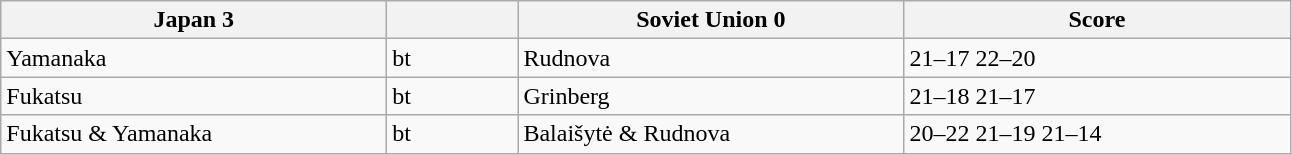<table class="wikitable">
<tr>
<th width=250> Japan 3</th>
<th width=80></th>
<th width=250> Soviet Union 0</th>
<th width=250>Score</th>
</tr>
<tr>
<td>Yamanaka</td>
<td>bt</td>
<td>Rudnova</td>
<td>21–17 22–20</td>
</tr>
<tr>
<td>Fukatsu</td>
<td>bt</td>
<td>Grinberg</td>
<td>21–18 21–17</td>
</tr>
<tr>
<td>Fukatsu & Yamanaka</td>
<td>bt</td>
<td>Balaišytė & Rudnova</td>
<td>20–22 21–19 21–14</td>
</tr>
</table>
